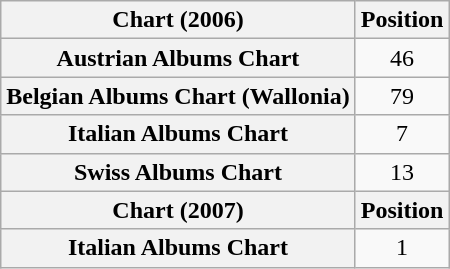<table class="wikitable sortable plainrowheaders">
<tr>
<th>Chart (2006)</th>
<th>Position</th>
</tr>
<tr>
<th scope="row">Austrian Albums Chart</th>
<td style="text-align:center;">46</td>
</tr>
<tr>
<th scope="row">Belgian Albums Chart (Wallonia)</th>
<td style="text-align:center;">79</td>
</tr>
<tr>
<th scope="row">Italian Albums Chart</th>
<td style="text-align:center;">7</td>
</tr>
<tr>
<th scope="row">Swiss Albums Chart</th>
<td style="text-align:center;">13</td>
</tr>
<tr>
<th scope="col">Chart (2007)</th>
<th scope="col">Position</th>
</tr>
<tr>
<th scope="row">Italian Albums Chart</th>
<td style="text-align:center;">1</td>
</tr>
</table>
